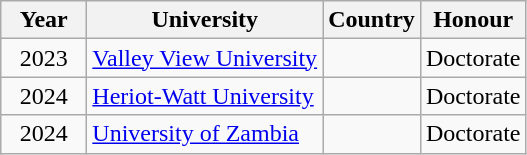<table class="wikitable">
<tr>
<th width="50px">Year</th>
<th>University</th>
<th>Country</th>
<th>Honour</th>
</tr>
<tr>
<td align="center">2023</td>
<td><a href='#'>Valley View University</a></td>
<td></td>
<td>Doctorate</td>
</tr>
<tr>
<td align="center">2024</td>
<td><a href='#'>Heriot-Watt University</a></td>
<td></td>
<td>Doctorate</td>
</tr>
<tr>
<td align="center">2024</td>
<td><a href='#'>University of Zambia</a></td>
<td></td>
<td>Doctorate </td>
</tr>
</table>
